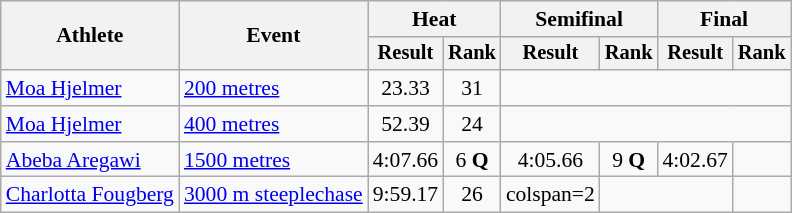<table class="wikitable" style="font-size:90%">
<tr>
<th rowspan="2">Athlete</th>
<th rowspan="2">Event</th>
<th colspan="2">Heat</th>
<th colspan="2">Semifinal</th>
<th colspan="2">Final</th>
</tr>
<tr style="font-size:95%">
<th>Result</th>
<th>Rank</th>
<th>Result</th>
<th>Rank</th>
<th>Result</th>
<th>Rank</th>
</tr>
<tr align=center>
<td align=left><a href='#'>Moa Hjelmer</a></td>
<td align=left><a href='#'>200 metres</a></td>
<td>23.33</td>
<td>31</td>
<td colspan=4></td>
</tr>
<tr align=center>
<td align=left><a href='#'>Moa Hjelmer</a></td>
<td align=left><a href='#'>400 metres</a></td>
<td>52.39</td>
<td>24</td>
<td colspan=4></td>
</tr>
<tr align=center>
<td align=left><a href='#'>Abeba Aregawi</a></td>
<td align=left><a href='#'>1500 metres</a></td>
<td>4:07.66</td>
<td>6 <strong>Q</strong></td>
<td>4:05.66</td>
<td>9 <strong>Q</strong></td>
<td>4:02.67</td>
<td></td>
</tr>
<tr align=center>
<td align=left><a href='#'>Charlotta Fougberg</a></td>
<td align=left><a href='#'>3000 m steeplechase</a></td>
<td>9:59.17</td>
<td>26</td>
<td>colspan=2 </td>
<td colspan=2></td>
</tr>
</table>
